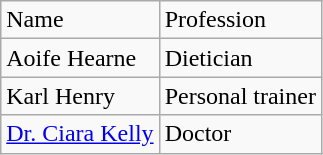<table class="wikitable">
<tr>
<td>Name</td>
<td>Profession</td>
</tr>
<tr>
<td>Aoife Hearne</td>
<td>Dietician</td>
</tr>
<tr>
<td>Karl Henry</td>
<td>Personal trainer</td>
</tr>
<tr>
<td><a href='#'>Dr. Ciara Kelly</a></td>
<td>Doctor</td>
</tr>
</table>
